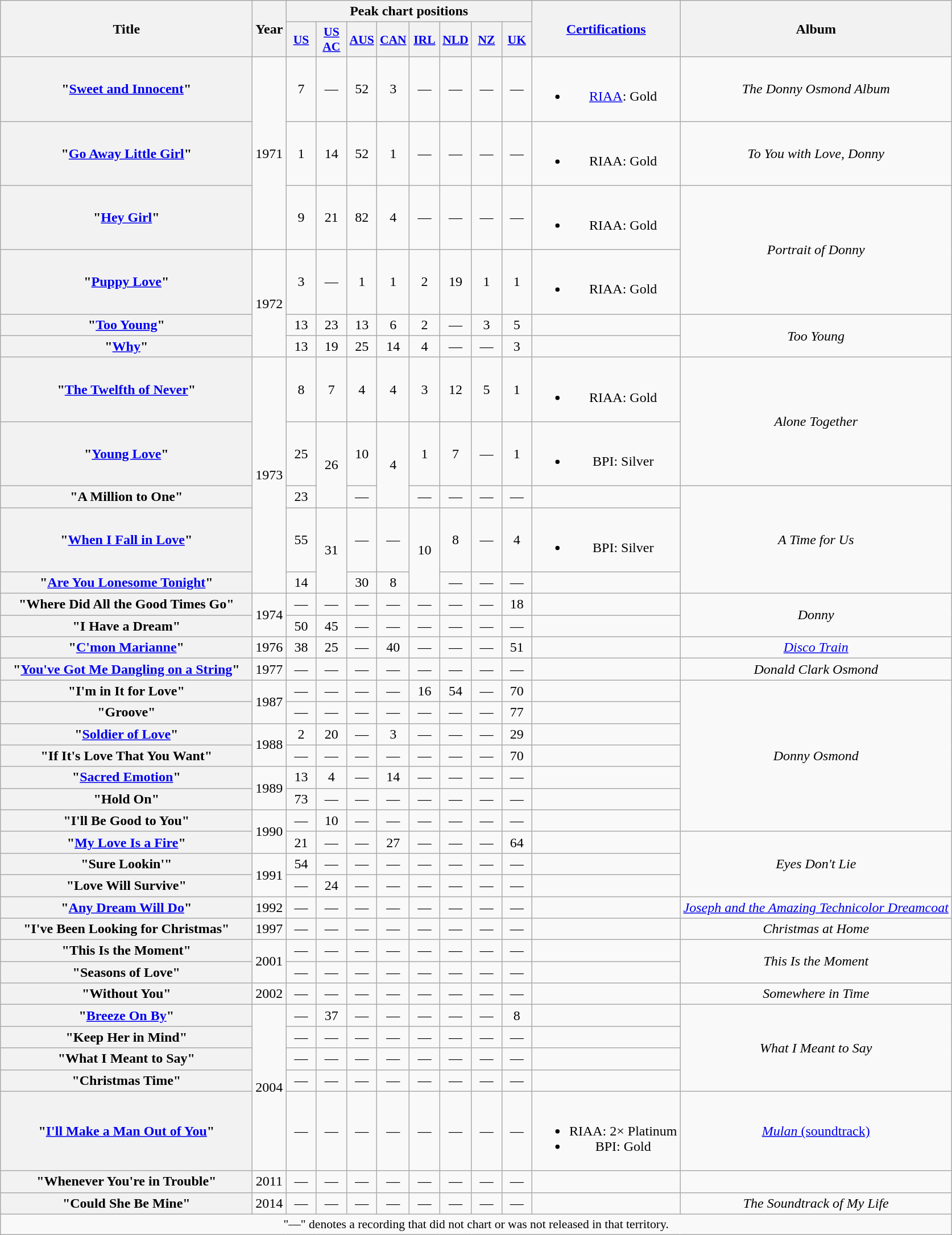<table class="wikitable plainrowheaders" style="text-align:center;" border="1">
<tr>
<th scope="col" rowspan="2" style="width:18em;">Title</th>
<th scope="col" rowspan="2">Year</th>
<th scope="col" colspan="8">Peak chart positions</th>
<th scope="col" rowspan="2"><a href='#'>Certifications</a></th>
<th scope="col" rowspan="2">Album</th>
</tr>
<tr>
<th scope="col" style="width:2em;font-size:90%;"><a href='#'>US</a><br></th>
<th scope="col" style="width:2em;font-size:90%;"><a href='#'>US<br>AC</a><br></th>
<th scope="col" style="width:2em;font-size:90%;"><a href='#'>AUS</a><br></th>
<th scope="col" style="width:2em;font-size:90%;"><a href='#'>CAN</a><br></th>
<th scope="col" style="width:2em;font-size:90%;"><a href='#'>IRL</a><br></th>
<th scope="col" style="width:2em;font-size:90%;"><a href='#'>NLD</a><br></th>
<th scope="col" style="width:2em;font-size:90%;"><a href='#'>NZ</a><br></th>
<th scope="col" style="width:2em;font-size:90%;"><a href='#'>UK</a><br></th>
</tr>
<tr>
<th scope="row">"<a href='#'>Sweet and Innocent</a>"</th>
<td rowspan="3">1971</td>
<td>7</td>
<td>—</td>
<td>52</td>
<td>3</td>
<td>—</td>
<td>—</td>
<td>—</td>
<td>—</td>
<td><br><ul><li><a href='#'>RIAA</a>: Gold</li></ul></td>
<td><em>The Donny Osmond Album</em></td>
</tr>
<tr>
<th scope="row">"<a href='#'>Go Away Little Girl</a>"</th>
<td>1</td>
<td>14</td>
<td>52</td>
<td>1</td>
<td>—</td>
<td>—</td>
<td>—</td>
<td>—</td>
<td><br><ul><li>RIAA: Gold</li></ul></td>
<td><em>To You with Love, Donny</em></td>
</tr>
<tr>
<th scope="row">"<a href='#'>Hey Girl</a>"</th>
<td>9</td>
<td>21</td>
<td>82</td>
<td>4</td>
<td>—</td>
<td>—</td>
<td>—</td>
<td>—</td>
<td><br><ul><li>RIAA: Gold</li></ul></td>
<td rowspan="2"><em>Portrait of Donny</em></td>
</tr>
<tr>
<th scope="row">"<a href='#'>Puppy Love</a>"</th>
<td rowspan="3">1972</td>
<td>3</td>
<td>—</td>
<td>1</td>
<td>1</td>
<td>2</td>
<td>19</td>
<td>1</td>
<td>1</td>
<td><br><ul><li>RIAA: Gold</li></ul></td>
</tr>
<tr>
<th scope="row">"<a href='#'>Too Young</a>"</th>
<td>13</td>
<td>23</td>
<td>13</td>
<td>6</td>
<td>2</td>
<td>—</td>
<td>3</td>
<td>5</td>
<td></td>
<td rowspan="2"><em>Too Young</em></td>
</tr>
<tr>
<th scope="row">"<a href='#'>Why</a>"</th>
<td>13</td>
<td>19</td>
<td>25</td>
<td>14</td>
<td>4</td>
<td>—</td>
<td>—</td>
<td>3</td>
<td></td>
</tr>
<tr>
<th scope="row">"<a href='#'>The Twelfth of Never</a>"</th>
<td rowspan="5">1973</td>
<td>8</td>
<td>7</td>
<td>4</td>
<td>4</td>
<td>3</td>
<td>12</td>
<td>5</td>
<td>1</td>
<td><br><ul><li>RIAA: Gold</li></ul></td>
<td rowspan="2"><em>Alone Together</em></td>
</tr>
<tr>
<th scope="row">"<a href='#'>Young Love</a>"</th>
<td>25</td>
<td rowspan="2">26</td>
<td>10</td>
<td rowspan="2">4</td>
<td>1</td>
<td>7</td>
<td>—</td>
<td>1</td>
<td><br><ul><li>BPI: Silver</li></ul></td>
</tr>
<tr>
<th scope="row">"A Million to One"</th>
<td>23</td>
<td>—</td>
<td>—</td>
<td>—</td>
<td>—</td>
<td>—</td>
<td></td>
<td rowspan="3"><em>A Time for Us</em></td>
</tr>
<tr>
<th scope="row">"<a href='#'>When I Fall in Love</a>"</th>
<td>55</td>
<td rowspan="2">31</td>
<td>—</td>
<td>—</td>
<td rowspan="2">10</td>
<td>8</td>
<td>—</td>
<td>4</td>
<td><br><ul><li>BPI: Silver</li></ul></td>
</tr>
<tr>
<th scope="row">"<a href='#'>Are You Lonesome Tonight</a>"</th>
<td>14</td>
<td>30</td>
<td>8</td>
<td>—</td>
<td>—</td>
<td>—</td>
<td></td>
</tr>
<tr>
<th scope="row">"Where Did All the Good Times Go"</th>
<td rowspan="2">1974</td>
<td>—</td>
<td>—</td>
<td>—</td>
<td>—</td>
<td>—</td>
<td>—</td>
<td>—</td>
<td>18</td>
<td></td>
<td rowspan="2"><em>Donny</em></td>
</tr>
<tr>
<th scope="row">"I Have a Dream"</th>
<td>50</td>
<td>45</td>
<td>—</td>
<td>—</td>
<td>—</td>
<td>—</td>
<td>—</td>
<td>—</td>
<td></td>
</tr>
<tr>
<th scope="row">"<a href='#'>C'mon Marianne</a>"</th>
<td>1976</td>
<td>38</td>
<td>25</td>
<td>—</td>
<td>40</td>
<td>—</td>
<td>—</td>
<td>—</td>
<td>51</td>
<td></td>
<td><em><a href='#'>Disco Train</a></em></td>
</tr>
<tr>
<th scope="row">"<a href='#'>You've Got Me Dangling on a String</a>"</th>
<td>1977</td>
<td>—</td>
<td>—</td>
<td>—</td>
<td>—</td>
<td>—</td>
<td>—</td>
<td>—</td>
<td>—</td>
<td></td>
<td><em>Donald Clark Osmond</em></td>
</tr>
<tr>
<th scope="row">"I'm in It for Love"</th>
<td rowspan="2">1987</td>
<td>—</td>
<td>—</td>
<td>—</td>
<td>—</td>
<td>16</td>
<td>54</td>
<td>—</td>
<td>70</td>
<td></td>
<td rowspan="7"><em>Donny Osmond</em></td>
</tr>
<tr>
<th scope="row">"Groove"</th>
<td>—</td>
<td>—</td>
<td>—</td>
<td>—</td>
<td>—</td>
<td>—</td>
<td>—</td>
<td>77</td>
<td></td>
</tr>
<tr>
<th scope="row">"<a href='#'>Soldier of Love</a>"</th>
<td rowspan="2">1988</td>
<td>2</td>
<td>20</td>
<td>—</td>
<td>3</td>
<td>—</td>
<td>—</td>
<td>—</td>
<td>29</td>
<td></td>
</tr>
<tr>
<th scope="row">"If It's Love That You Want"</th>
<td>—</td>
<td>—</td>
<td>—</td>
<td>—</td>
<td>—</td>
<td>—</td>
<td>—</td>
<td>70</td>
<td></td>
</tr>
<tr>
<th scope="row">"<a href='#'>Sacred Emotion</a>"</th>
<td rowspan="2">1989</td>
<td>13</td>
<td>4</td>
<td>—</td>
<td>14</td>
<td>—</td>
<td>—</td>
<td>—</td>
<td>—</td>
<td></td>
</tr>
<tr>
<th scope="row">"Hold On"</th>
<td>73</td>
<td>—</td>
<td>—</td>
<td>—</td>
<td>—</td>
<td>—</td>
<td>—</td>
<td>—</td>
<td></td>
</tr>
<tr>
<th scope="row">"I'll Be Good to You"</th>
<td rowspan="2">1990</td>
<td>—</td>
<td>10</td>
<td>—</td>
<td>—</td>
<td>—</td>
<td>—</td>
<td>—</td>
<td>—</td>
<td></td>
</tr>
<tr>
<th scope="row">"<a href='#'>My Love Is a Fire</a>"</th>
<td>21</td>
<td>—</td>
<td>—</td>
<td>27</td>
<td>—</td>
<td>—</td>
<td>—</td>
<td>64</td>
<td></td>
<td rowspan="3"><em>Eyes Don't Lie</em></td>
</tr>
<tr>
<th scope="row">"Sure Lookin'"</th>
<td rowspan="2">1991</td>
<td>54</td>
<td>—</td>
<td>—</td>
<td>—</td>
<td>—</td>
<td>—</td>
<td>—</td>
<td>—</td>
<td></td>
</tr>
<tr>
<th scope="row">"Love Will Survive"</th>
<td>—</td>
<td>24</td>
<td>—</td>
<td>—</td>
<td>—</td>
<td>—</td>
<td>—</td>
<td>—</td>
<td></td>
</tr>
<tr>
<th scope="row">"<a href='#'>Any Dream Will Do</a>"</th>
<td>1992</td>
<td>—</td>
<td>—</td>
<td>—</td>
<td>—</td>
<td>—</td>
<td>—</td>
<td>—</td>
<td>—</td>
<td></td>
<td><em><a href='#'>Joseph and the Amazing Technicolor Dreamcoat</a></em></td>
</tr>
<tr>
<th scope="row">"I've Been Looking for Christmas"</th>
<td>1997</td>
<td>—</td>
<td>—</td>
<td>—</td>
<td>—</td>
<td>—</td>
<td>—</td>
<td>—</td>
<td>—</td>
<td></td>
<td><em>Christmas at Home</em></td>
</tr>
<tr>
<th scope="row">"This Is the Moment"</th>
<td rowspan="2">2001</td>
<td>—</td>
<td>—</td>
<td>—</td>
<td>—</td>
<td>—</td>
<td>—</td>
<td>—</td>
<td>—</td>
<td></td>
<td rowspan="2"><em>This Is the Moment</em></td>
</tr>
<tr>
<th scope="row">"Seasons of Love"</th>
<td>—</td>
<td>—</td>
<td>—</td>
<td>—</td>
<td>—</td>
<td>—</td>
<td>—</td>
<td>—</td>
<td></td>
</tr>
<tr>
<th scope="row">"Without You"</th>
<td>2002</td>
<td>—</td>
<td>—</td>
<td>—</td>
<td>—</td>
<td>—</td>
<td>—</td>
<td>—</td>
<td>—</td>
<td></td>
<td><em>Somewhere in Time</em></td>
</tr>
<tr>
<th scope="row">"<a href='#'>Breeze On By</a>"</th>
<td rowspan="5">2004</td>
<td>—</td>
<td>37</td>
<td>—</td>
<td>—</td>
<td>—</td>
<td>—</td>
<td>—</td>
<td>8</td>
<td></td>
<td rowspan="4"><em>What I Meant to Say</em></td>
</tr>
<tr>
<th scope="row">"Keep Her in Mind"</th>
<td>—</td>
<td>—</td>
<td>—</td>
<td>—</td>
<td>—</td>
<td>—</td>
<td>—</td>
<td>—</td>
<td></td>
</tr>
<tr>
<th scope="row">"What I Meant to Say"</th>
<td>—</td>
<td>—</td>
<td>—</td>
<td>—</td>
<td>—</td>
<td>—</td>
<td>—</td>
<td>—</td>
<td></td>
</tr>
<tr>
<th scope="row">"Christmas Time"</th>
<td>—</td>
<td>—</td>
<td>—</td>
<td>—</td>
<td>—</td>
<td>—</td>
<td>—</td>
<td>—</td>
<td></td>
</tr>
<tr>
<th scope="row">"<a href='#'>I'll Make a Man Out of You</a>"</th>
<td>—</td>
<td>—</td>
<td>—</td>
<td>—</td>
<td>—</td>
<td>—</td>
<td>—</td>
<td>—</td>
<td><br><ul><li>RIAA: 2× Platinum</li><li>BPI: Gold</li></ul></td>
<td><a href='#'><em>Mulan</em> (soundtrack)</a></td>
</tr>
<tr>
<th scope="row">"Whenever You're in Trouble"</th>
<td>2011</td>
<td>—</td>
<td>—</td>
<td>—</td>
<td>—</td>
<td>—</td>
<td>—</td>
<td>—</td>
<td>—</td>
<td></td>
<td></td>
</tr>
<tr>
<th scope="row">"Could She Be Mine"</th>
<td>2014</td>
<td>—</td>
<td>—</td>
<td>—</td>
<td>—</td>
<td>—</td>
<td>—</td>
<td>—</td>
<td>—</td>
<td></td>
<td><em>The Soundtrack of My Life</em></td>
</tr>
<tr>
<td colspan="12" style="font-size:90%">"—" denotes a recording that did not chart or was not released in that territory.</td>
</tr>
</table>
